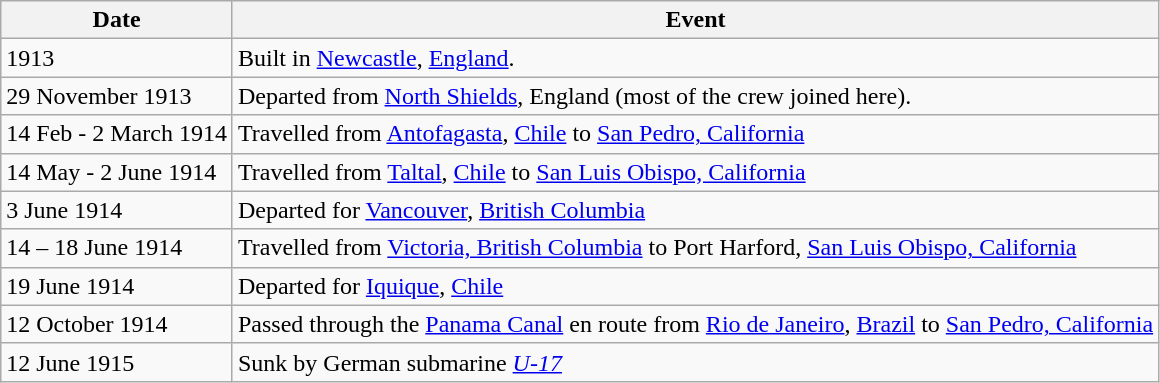<table class="wikitable">
<tr>
<th><strong>Date</strong></th>
<th><strong>Event</strong></th>
</tr>
<tr>
<td align=left>1913</td>
<td>Built in <a href='#'>Newcastle</a>, <a href='#'>England</a>.</td>
</tr>
<tr>
<td align=left>29 November 1913</td>
<td>Departed from <a href='#'>North Shields</a>, England (most of the crew joined here).</td>
</tr>
<tr>
<td align=left>14 Feb - 2 March 1914</td>
<td>Travelled from <a href='#'>Antofagasta</a>, <a href='#'>Chile</a> to <a href='#'>San Pedro, California</a></td>
</tr>
<tr>
<td align=left>14 May - 2 June 1914</td>
<td>Travelled from <a href='#'>Taltal</a>, <a href='#'>Chile</a> to <a href='#'>San Luis Obispo, California</a></td>
</tr>
<tr>
<td align=left>3 June 1914</td>
<td>Departed for <a href='#'>Vancouver</a>, <a href='#'>British Columbia</a></td>
</tr>
<tr>
<td align=left>14 – 18 June 1914</td>
<td>Travelled from <a href='#'>Victoria, British Columbia</a> to Port Harford, <a href='#'>San Luis Obispo, California</a></td>
</tr>
<tr>
<td align=left>19 June 1914</td>
<td>Departed for <a href='#'>Iquique</a>, <a href='#'>Chile</a></td>
</tr>
<tr>
<td align=left>12 October 1914</td>
<td>Passed through the <a href='#'>Panama Canal</a> en route from <a href='#'>Rio de Janeiro</a>, <a href='#'>Brazil</a> to <a href='#'>San Pedro, California</a></td>
</tr>
<tr>
<td align=left>12 June 1915</td>
<td>Sunk by German submarine <a href='#'><em>U-17</em></a></td>
</tr>
</table>
